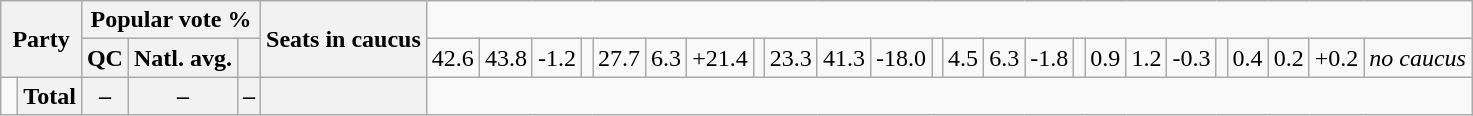<table class=wikitable style="text-align:right;">
<tr>
<th colspan=2 rowspan="2">Party</th>
<th colspan=3>Popular vote %</th>
<th rowspan=2>Seats in caucus</th>
</tr>
<tr>
<th>QC</th>
<th>Natl. avg.</th>
<th><br></th>
<td>42.6</td>
<td>43.8</td>
<td>-1.2</td>
<td><br></td>
<td>27.7</td>
<td>6.3</td>
<td>+21.4</td>
<td><br></td>
<td>23.3</td>
<td>41.3</td>
<td>-18.0</td>
<td><br></td>
<td>4.5</td>
<td>6.3</td>
<td>-1.8</td>
<td><br></td>
<td>0.9</td>
<td>1.2</td>
<td>-0.3</td>
<td><br></td>
<td>0.4</td>
<td>0.2</td>
<td>+0.2</td>
<td style="text-align:center;"><em>no caucus</em></td>
</tr>
<tr>
<td> </td>
<th style="text-align:left;"><strong>Total</strong></th>
<th>–</th>
<th>–</th>
<th>–</th>
<th></th>
</tr>
</table>
